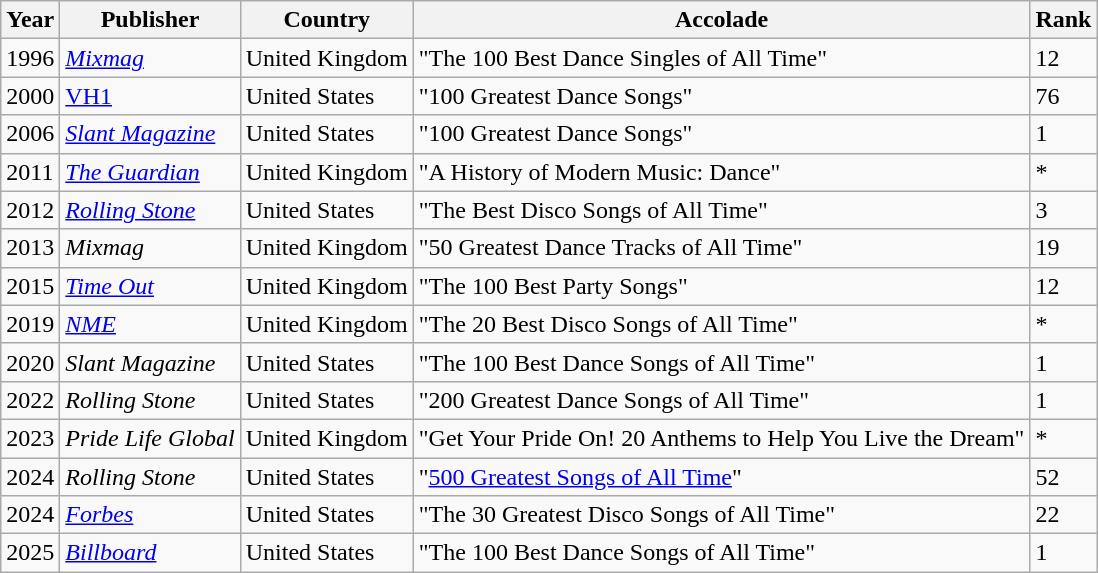<table class="wikitable sortable">
<tr>
<th>Year</th>
<th>Publisher</th>
<th>Country</th>
<th>Accolade</th>
<th>Rank</th>
</tr>
<tr>
<td>1996</td>
<td><em><a href='#'>Mixmag</a></em></td>
<td>United Kingdom</td>
<td>"The 100 Best Dance Singles of All Time"</td>
<td>12</td>
</tr>
<tr>
<td>2000</td>
<td><a href='#'>VH1</a></td>
<td>United States</td>
<td>"100 Greatest Dance Songs"</td>
<td>76</td>
</tr>
<tr>
<td>2006</td>
<td><em><a href='#'>Slant Magazine</a></em></td>
<td>United States</td>
<td>"100 Greatest Dance Songs"</td>
<td>1</td>
</tr>
<tr>
<td>2011</td>
<td><em><a href='#'>The Guardian</a></em></td>
<td>United Kingdom</td>
<td>"A History of Modern Music: Dance"</td>
<td>*</td>
</tr>
<tr>
<td>2012</td>
<td><em><a href='#'>Rolling Stone</a></em></td>
<td>United States</td>
<td>"The Best Disco Songs of All Time"</td>
<td>3</td>
</tr>
<tr>
<td>2013</td>
<td><em>Mixmag</em></td>
<td>United Kingdom</td>
<td>"50 Greatest Dance Tracks of All Time"</td>
<td>19</td>
</tr>
<tr>
<td>2015</td>
<td><em><a href='#'>Time Out</a></em></td>
<td>United Kingdom</td>
<td>"The 100 Best Party Songs"</td>
<td>12</td>
</tr>
<tr>
<td>2019</td>
<td><em><a href='#'>NME</a></em></td>
<td>United Kingdom</td>
<td>"The 20 Best Disco Songs of All Time"</td>
<td>*</td>
</tr>
<tr>
<td>2020</td>
<td><em>Slant Magazine</em></td>
<td>United States</td>
<td>"The 100 Best Dance Songs of All Time"</td>
<td>1</td>
</tr>
<tr>
<td>2022</td>
<td><em>Rolling Stone</em></td>
<td>United States</td>
<td>"200 Greatest Dance Songs of All Time"</td>
<td>1</td>
</tr>
<tr>
<td>2023</td>
<td><em>Pride Life Global</em></td>
<td>United Kingdom</td>
<td>"Get Your Pride On! 20 Anthems to Help You Live the Dream"</td>
<td>*</td>
</tr>
<tr>
<td>2024</td>
<td><em>Rolling Stone</em></td>
<td>United States</td>
<td>"<a href='#'>500 Greatest Songs of All Time</a>"</td>
<td>52</td>
</tr>
<tr>
<td>2024</td>
<td><em><a href='#'>Forbes</a></em></td>
<td>United States</td>
<td>"The 30 Greatest Disco Songs of All Time"</td>
<td>22</td>
</tr>
<tr>
<td>2025</td>
<td><em><a href='#'>Billboard</a></em></td>
<td>United States</td>
<td>"The 100 Best Dance Songs of All Time"</td>
<td>1</td>
</tr>
</table>
